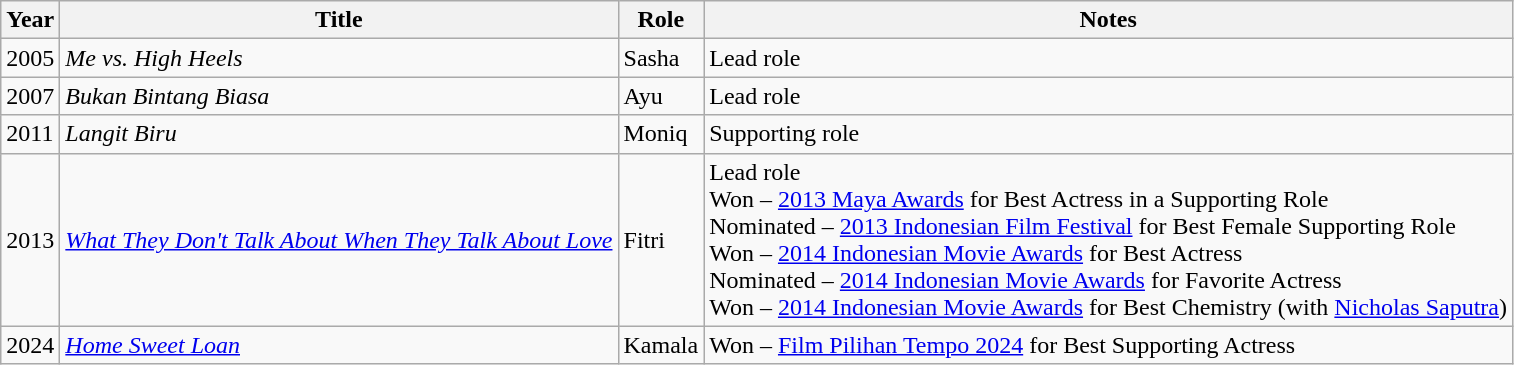<table class="wikitable">
<tr>
<th>Year</th>
<th>Title</th>
<th>Role</th>
<th>Notes</th>
</tr>
<tr>
<td>2005</td>
<td><em>Me vs. High Heels</em></td>
<td>Sasha</td>
<td>Lead role</td>
</tr>
<tr>
<td>2007</td>
<td><em>Bukan Bintang Biasa</em></td>
<td>Ayu</td>
<td>Lead role</td>
</tr>
<tr>
<td>2011</td>
<td><em>Langit Biru</em></td>
<td>Moniq</td>
<td>Supporting role</td>
</tr>
<tr>
<td>2013</td>
<td><em><a href='#'>What They Don't Talk About When They Talk About Love</a></em></td>
<td>Fitri</td>
<td>Lead role<br>Won – <a href='#'>2013 Maya Awards</a> for Best Actress in a Supporting Role<br>Nominated – <a href='#'>2013 Indonesian Film Festival</a> for Best Female Supporting Role<br>Won – <a href='#'>2014 Indonesian Movie Awards</a> for Best Actress<br>Nominated – <a href='#'>2014 Indonesian Movie Awards</a> for Favorite Actress<br>Won – <a href='#'>2014 Indonesian Movie Awards</a> for Best Chemistry (with <a href='#'>Nicholas Saputra</a>)</td>
</tr>
<tr>
<td>2024</td>
<td><em><a href='#'>Home Sweet Loan</a></em></td>
<td>Kamala</td>
<td>Won – <a href='#'>Film Pilihan Tempo 2024</a> for Best Supporting Actress</td>
</tr>
</table>
